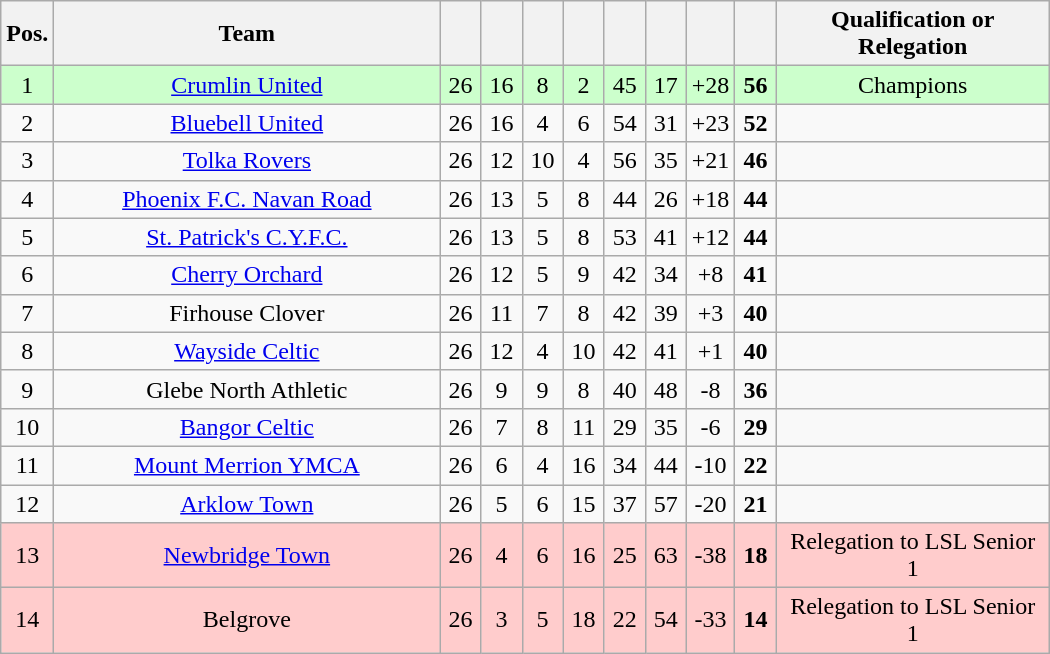<table class="wikitable collapsible" style="text-align:center">
<tr>
<th style="width:20px;">Pos.</th>
<th style="width:250px;">Team</th>
<th width="20"></th>
<th width="20"></th>
<th width="20"></th>
<th width="20"></th>
<th width="20"></th>
<th width="20"></th>
<th width="20"></th>
<th width="20"></th>
<th width="175">Qualification or Relegation</th>
</tr>
<tr style="background:#cfc;">
<td>1</td>
<td><a href='#'>Crumlin United</a></td>
<td>26</td>
<td>16</td>
<td>8</td>
<td>2</td>
<td>45</td>
<td>17</td>
<td>+28</td>
<td><strong>56</strong></td>
<td>Champions</td>
</tr>
<tr>
<td>2</td>
<td><a href='#'>Bluebell United</a></td>
<td>26</td>
<td>16</td>
<td>4</td>
<td>6</td>
<td>54</td>
<td>31</td>
<td>+23</td>
<td><strong>52</strong></td>
<td></td>
</tr>
<tr>
<td>3</td>
<td><a href='#'>Tolka Rovers</a></td>
<td>26</td>
<td>12</td>
<td>10</td>
<td>4</td>
<td>56</td>
<td>35</td>
<td>+21</td>
<td><strong>46</strong></td>
<td></td>
</tr>
<tr>
<td>4</td>
<td><a href='#'>Phoenix F.C. Navan Road</a></td>
<td>26</td>
<td>13</td>
<td>5</td>
<td>8</td>
<td>44</td>
<td>26</td>
<td>+18</td>
<td><strong>44</strong></td>
<td></td>
</tr>
<tr>
<td>5</td>
<td><a href='#'>St. Patrick's C.Y.F.C.</a></td>
<td>26</td>
<td>13</td>
<td>5</td>
<td>8</td>
<td>53</td>
<td>41</td>
<td>+12</td>
<td><strong>44</strong></td>
<td></td>
</tr>
<tr>
<td>6</td>
<td><a href='#'>Cherry Orchard</a></td>
<td>26</td>
<td>12</td>
<td>5</td>
<td>9</td>
<td>42</td>
<td>34</td>
<td>+8</td>
<td><strong>41</strong></td>
<td></td>
</tr>
<tr>
<td>7</td>
<td Firhouse Clover F.C.>Firhouse Clover</td>
<td>26</td>
<td>11</td>
<td>7</td>
<td>8</td>
<td>42</td>
<td>39</td>
<td>+3</td>
<td><strong>40</strong></td>
<td></td>
</tr>
<tr>
<td>8</td>
<td><a href='#'>Wayside Celtic</a></td>
<td>26</td>
<td>12</td>
<td>4</td>
<td>10</td>
<td>42</td>
<td>41</td>
<td>+1</td>
<td><strong>40</strong></td>
<td></td>
</tr>
<tr>
<td>9</td>
<td Glebe North Athletic F.C.>Glebe North Athletic</td>
<td>26</td>
<td>9</td>
<td>9</td>
<td>8</td>
<td>40</td>
<td>48</td>
<td>-8</td>
<td><strong>36</strong></td>
<td></td>
</tr>
<tr>
<td>10</td>
<td><a href='#'>Bangor Celtic</a></td>
<td>26</td>
<td>7</td>
<td>8</td>
<td>11</td>
<td>29</td>
<td>35</td>
<td>-6</td>
<td><strong>29</strong></td>
<td></td>
</tr>
<tr>
<td>11</td>
<td><a href='#'>Mount Merrion YMCA</a></td>
<td>26</td>
<td>6</td>
<td>4</td>
<td>16</td>
<td>34</td>
<td>44</td>
<td>-10</td>
<td><strong>22</strong></td>
<td></td>
</tr>
<tr>
<td>12</td>
<td><a href='#'>Arklow Town</a></td>
<td>26</td>
<td>5</td>
<td>6</td>
<td>15</td>
<td>37</td>
<td>57</td>
<td>-20</td>
<td><strong>21</strong></td>
<td></td>
</tr>
<tr style="background:#fcc;">
<td>13</td>
<td><a href='#'>Newbridge Town</a></td>
<td>26</td>
<td>4</td>
<td>6</td>
<td>16</td>
<td>25</td>
<td>63</td>
<td>-38</td>
<td><strong>18</strong></td>
<td>Relegation to LSL Senior 1</td>
</tr>
<tr style="background:#fcc;">
<td>14</td>
<td Belgrove F.C.>Belgrove</td>
<td>26</td>
<td>3</td>
<td>5</td>
<td>18</td>
<td>22</td>
<td>54</td>
<td>-33</td>
<td><strong>14</strong></td>
<td>Relegation to LSL Senior 1</td>
</tr>
</table>
